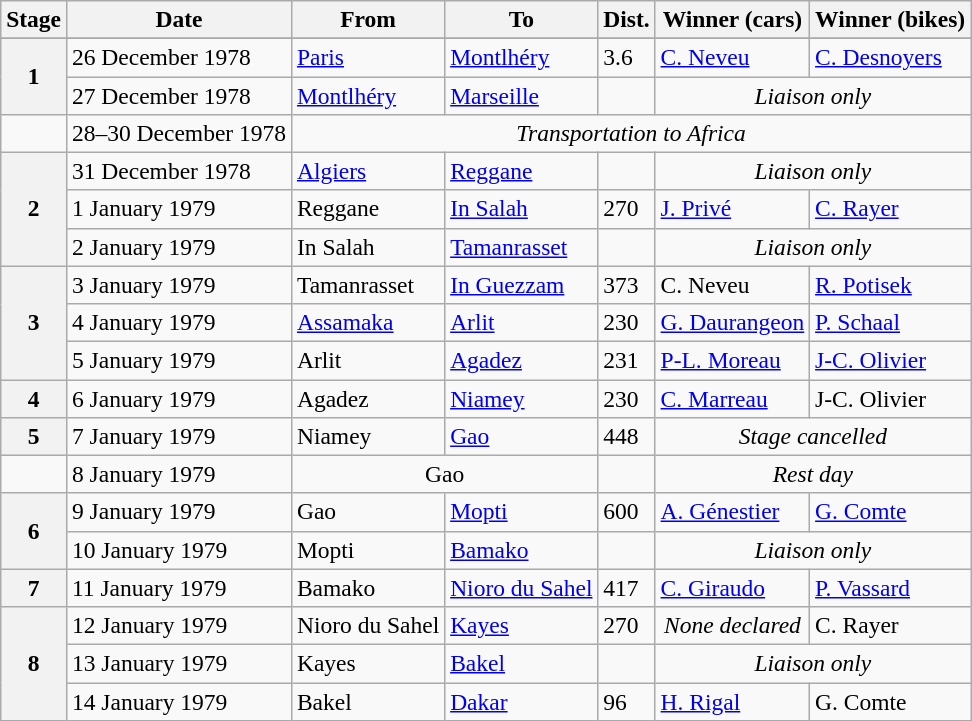<table class="wikitable" style="font-size:98%">
<tr>
<th>Stage</th>
<th>Date</th>
<th>From</th>
<th>To</th>
<th>Dist.</th>
<th>Winner (cars)</th>
<th>Winner (bikes)</th>
</tr>
<tr>
</tr>
<tr>
<th rowspan=2>1</th>
<td>26 December 1978</td>
<td> <a href='#'>Paris</a></td>
<td> <a href='#'>Montlhéry</a></td>
<td>3.6</td>
<td> <a href='#'>C. Neveu</a></td>
<td> <a href='#'>C. Desnoyers</a></td>
</tr>
<tr>
<td>27 December 1978</td>
<td> <a href='#'>Montlhéry</a></td>
<td> <a href='#'>Marseille</a></td>
<td></td>
<td colspan=2 align=center><em>Liaison only</em></td>
</tr>
<tr>
<td></td>
<td>28–30 December 1978</td>
<td colspan="5" align="center"><em>Transportation to Africa</em></td>
</tr>
<tr>
<th rowspan=3>2</th>
<td>31 December 1978</td>
<td> <a href='#'>Algiers</a></td>
<td> <a href='#'>Reggane</a></td>
<td></td>
<td colspan=2 align=center><em>Liaison only</em></td>
</tr>
<tr>
<td>1 January 1979</td>
<td> Reggane</td>
<td> <a href='#'>In Salah</a></td>
<td>270</td>
<td> <a href='#'>J. Privé</a></td>
<td> <a href='#'>C. Rayer</a></td>
</tr>
<tr>
<td>2 January 1979</td>
<td> In Salah</td>
<td> <a href='#'>Tamanrasset</a></td>
<td></td>
<td colspan=2 align=center><em>Liaison only</em></td>
</tr>
<tr>
<th rowspan=3>3</th>
<td>3 January 1979</td>
<td> Tamanrasset</td>
<td> <a href='#'>In Guezzam</a></td>
<td>373</td>
<td> C. Neveu</td>
<td> <a href='#'>R. Potisek</a></td>
</tr>
<tr>
<td>4 January 1979</td>
<td> <a href='#'>Assamaka</a></td>
<td> <a href='#'>Arlit</a></td>
<td>230</td>
<td> <a href='#'>G. Daurangeon</a></td>
<td> <a href='#'>P. Schaal</a></td>
</tr>
<tr>
<td>5 January 1979</td>
<td> Arlit</td>
<td> <a href='#'>Agadez</a></td>
<td>231</td>
<td> <a href='#'>P-L. Moreau</a></td>
<td> <a href='#'>J-C. Olivier</a></td>
</tr>
<tr>
<th>4</th>
<td>6 January 1979</td>
<td> Agadez</td>
<td> <a href='#'>Niamey</a></td>
<td>230</td>
<td> <a href='#'>C. Marreau</a></td>
<td> J-C. Olivier</td>
</tr>
<tr>
<th>5</th>
<td>7 January 1979</td>
<td> Niamey</td>
<td> <a href='#'>Gao</a></td>
<td>448</td>
<td colspan=2 align=center><em>Stage cancelled</em></td>
</tr>
<tr>
<td></td>
<td>8 January 1979</td>
<td colspan=2 align=center> Gao</td>
<td></td>
<td colspan=2 align=center><em>Rest day</em></td>
</tr>
<tr>
<th rowspan=2>6</th>
<td>9 January 1979</td>
<td> Gao</td>
<td> <a href='#'>Mopti</a></td>
<td>600</td>
<td> <a href='#'>A. Génestier</a></td>
<td> <a href='#'>G. Comte</a></td>
</tr>
<tr>
<td>10 January 1979</td>
<td> Mopti</td>
<td> <a href='#'>Bamako</a></td>
<td></td>
<td colspan=2 align=center><em>Liaison only</em></td>
</tr>
<tr>
<th>7</th>
<td>11 January 1979</td>
<td> Bamako</td>
<td> <a href='#'>Nioro du Sahel</a></td>
<td>417</td>
<td> <a href='#'>C. Giraudo</a></td>
<td> <a href='#'>P. Vassard</a></td>
</tr>
<tr>
<th rowspan=3>8</th>
<td>12 January 1979</td>
<td> Nioro du Sahel</td>
<td> <a href='#'>Kayes</a></td>
<td>270</td>
<td align=center><em>None declared</em></td>
<td> C. Rayer</td>
</tr>
<tr>
<td>13 January 1979</td>
<td> Kayes</td>
<td> <a href='#'>Bakel</a></td>
<td></td>
<td colspan=2 align=center><em>Liaison only</em></td>
</tr>
<tr>
<td>14 January 1979</td>
<td> Bakel</td>
<td> <a href='#'>Dakar</a></td>
<td>96</td>
<td> <a href='#'>H. Rigal</a></td>
<td> G. Comte</td>
</tr>
</table>
